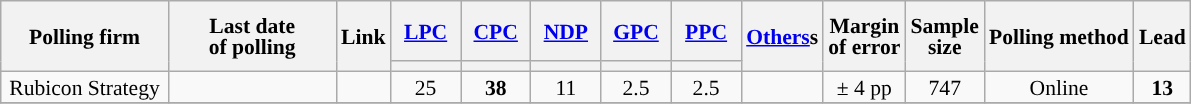<table class="wikitable sortable mw-datatable" style="text-align:center;font-size:90%;line-height:14px;">
<tr style="height:40px;">
<th style="width:105px;" rowspan="2">Polling firm</th>
<th style="width:105px;" rowspan="2">Last date<br>of polling</th>
<th rowspan="2">Link</th>
<th style="width:40px;"><a href='#'>LPC</a></th>
<th style="width:40px;"><a href='#'>CPC</a></th>
<th style="width:40px;"><a href='#'>NDP</a></th>
<th style="width:40px;"><a href='#'>GPC</a></th>
<th style="width:40px;"><a href='#'>PPC</a></th>
<th rowspan="2" style="width:40px"><a href='#'>Others</a>s</th>
<th rowspan="2">Margin<br>of error</th>
<th rowspan="2">Sample<br>size</th>
<th rowspan="2">Polling method</th>
<th rowspan="2">Lead</th>
</tr>
<tr class="sorttop">
<th style="background:"></th>
<th style="background:"></th>
<th style="background:"></th>
<th style="background:"></th>
<th style="background:"></th>
</tr>
<tr>
<td>Rubicon Strategy</td>
<td></td>
<td></td>
<td>25</td>
<td><strong>38</strong></td>
<td>11</td>
<td>2.5</td>
<td>2.5</td>
<td></td>
<td>± 4 pp</td>
<td>747</td>
<td>Online</td>
<td><strong>13</strong></td>
</tr>
<tr>
</tr>
</table>
